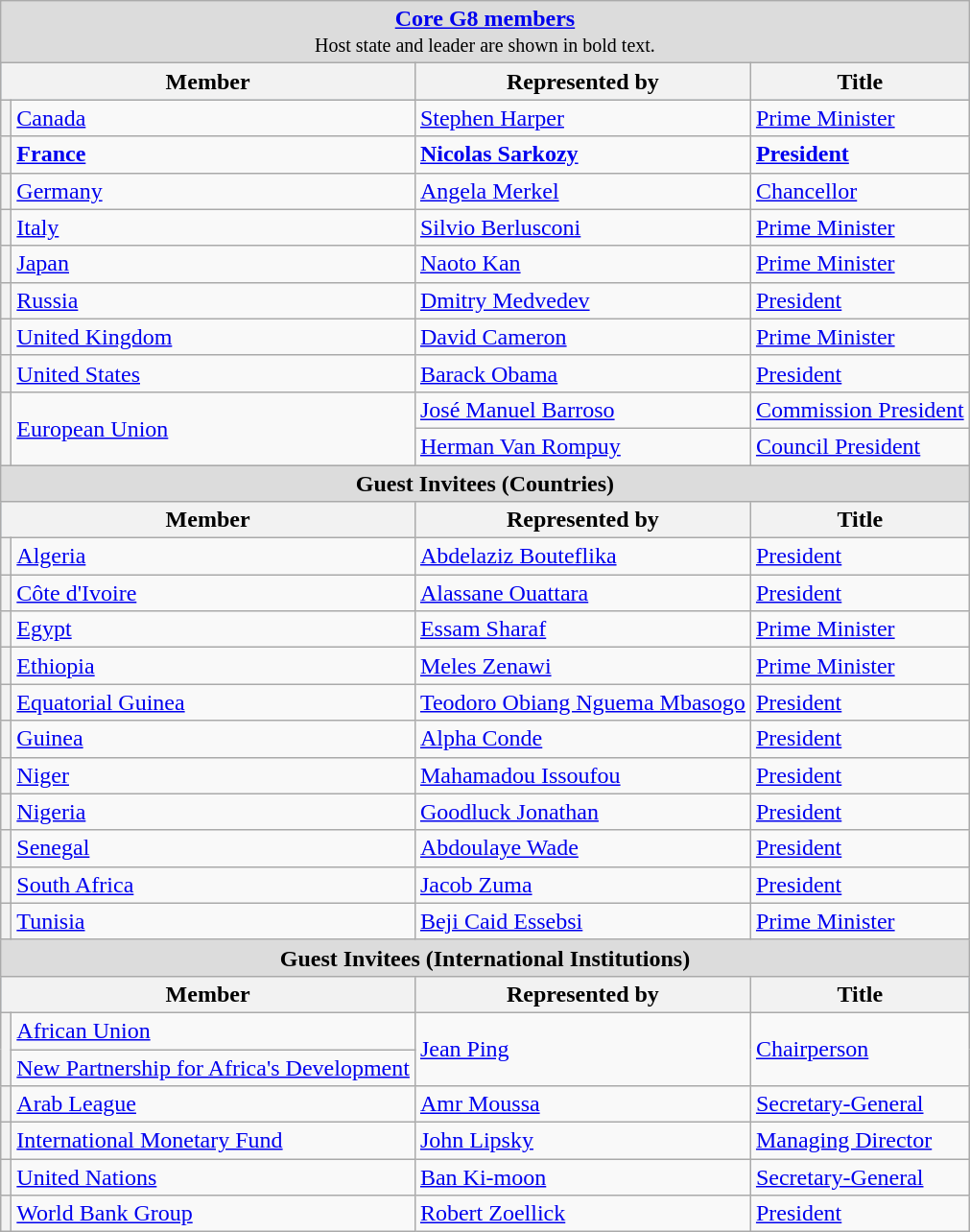<table class="wikitable">
<tr>
<td colspan="4" style="text-align: center; background:Gainsboro"><strong><a href='#'>Core G8 members</a></strong><br><small>Host state and leader are shown in bold text.</small></td>
</tr>
<tr style="background:LightSteelBlue; text-align:center;">
<th colspan=2>Member</th>
<th>Represented by</th>
<th>Title</th>
</tr>
<tr>
<th></th>
<td><a href='#'>Canada</a></td>
<td><a href='#'>Stephen Harper</a></td>
<td><a href='#'>Prime Minister</a></td>
</tr>
<tr>
<th></th>
<td><strong><a href='#'>France</a></strong></td>
<td><strong><a href='#'>Nicolas Sarkozy</a></strong></td>
<td><strong><a href='#'>President</a></strong></td>
</tr>
<tr>
<th></th>
<td><a href='#'>Germany</a></td>
<td><a href='#'>Angela Merkel</a></td>
<td><a href='#'>Chancellor</a></td>
</tr>
<tr>
<th></th>
<td><a href='#'>Italy</a></td>
<td><a href='#'>Silvio Berlusconi</a></td>
<td><a href='#'>Prime Minister</a></td>
</tr>
<tr>
<th></th>
<td><a href='#'>Japan</a></td>
<td><a href='#'>Naoto Kan</a></td>
<td><a href='#'>Prime Minister</a></td>
</tr>
<tr>
<th></th>
<td><a href='#'>Russia</a></td>
<td><a href='#'>Dmitry Medvedev</a></td>
<td><a href='#'>President</a></td>
</tr>
<tr>
<th></th>
<td><a href='#'>United Kingdom</a></td>
<td><a href='#'>David Cameron</a></td>
<td><a href='#'>Prime Minister</a></td>
</tr>
<tr>
<th></th>
<td><a href='#'>United States</a></td>
<td><a href='#'>Barack Obama</a></td>
<td><a href='#'>President</a></td>
</tr>
<tr>
<th rowspan="2"></th>
<td rowspan="2"><a href='#'>European Union</a></td>
<td><a href='#'>José Manuel Barroso</a></td>
<td><a href='#'>Commission President</a></td>
</tr>
<tr>
<td><a href='#'>Herman Van Rompuy</a></td>
<td><a href='#'>Council President</a></td>
</tr>
<tr>
<td colspan="4" style="text-align: center; background:Gainsboro"><strong>Guest Invitees (Countries)</strong><br></td>
</tr>
<tr style="background:LightSteelBlue; text-align:center;">
<th colspan=2>Member</th>
<th>Represented by</th>
<th>Title</th>
</tr>
<tr>
<th></th>
<td><a href='#'>Algeria</a></td>
<td><a href='#'>Abdelaziz Bouteflika</a></td>
<td><a href='#'>President</a></td>
</tr>
<tr>
<th></th>
<td><a href='#'>Côte d'Ivoire</a></td>
<td><a href='#'>Alassane Ouattara</a></td>
<td><a href='#'>President</a></td>
</tr>
<tr>
<th></th>
<td><a href='#'>Egypt</a></td>
<td><a href='#'>Essam Sharaf</a></td>
<td><a href='#'>Prime Minister</a></td>
</tr>
<tr>
<th></th>
<td><a href='#'>Ethiopia</a></td>
<td><a href='#'>Meles Zenawi</a></td>
<td><a href='#'>Prime Minister</a></td>
</tr>
<tr>
<th></th>
<td><a href='#'>Equatorial Guinea</a></td>
<td><a href='#'>Teodoro Obiang Nguema Mbasogo</a></td>
<td><a href='#'>President</a></td>
</tr>
<tr>
<th></th>
<td><a href='#'>Guinea</a></td>
<td><a href='#'>Alpha Conde</a></td>
<td><a href='#'>President</a></td>
</tr>
<tr>
<th></th>
<td><a href='#'>Niger</a></td>
<td><a href='#'>Mahamadou Issoufou</a></td>
<td><a href='#'>President</a></td>
</tr>
<tr>
<th></th>
<td><a href='#'>Nigeria</a></td>
<td><a href='#'>Goodluck Jonathan</a></td>
<td><a href='#'>President</a></td>
</tr>
<tr>
<th></th>
<td><a href='#'>Senegal</a></td>
<td><a href='#'>Abdoulaye Wade</a></td>
<td><a href='#'>President</a></td>
</tr>
<tr>
<th></th>
<td><a href='#'>South Africa</a></td>
<td><a href='#'>Jacob Zuma</a></td>
<td><a href='#'>President</a></td>
</tr>
<tr>
<th></th>
<td><a href='#'>Tunisia</a></td>
<td><a href='#'>Beji Caid Essebsi</a></td>
<td><a href='#'>Prime Minister</a></td>
</tr>
<tr>
<td colspan="4" style="text-align: center; background:Gainsboro"><strong>Guest Invitees (International Institutions)</strong><br></td>
</tr>
<tr style="background:LightSteelBlue; text-align:center;">
<th colspan=2>Member</th>
<th>Represented by</th>
<th>Title</th>
</tr>
<tr>
<th rowspan="2"></th>
<td><a href='#'>African Union</a></td>
<td rowspan="2"><a href='#'>Jean Ping</a></td>
<td rowspan="2"><a href='#'>Chairperson</a></td>
</tr>
<tr>
<td><a href='#'>New Partnership for Africa's Development</a></td>
</tr>
<tr>
<th></th>
<td><a href='#'>Arab League</a></td>
<td><a href='#'>Amr Moussa</a></td>
<td><a href='#'>Secretary-General</a></td>
</tr>
<tr>
<th></th>
<td><a href='#'>International Monetary Fund</a></td>
<td><a href='#'>John Lipsky</a></td>
<td><a href='#'>Managing Director</a></td>
</tr>
<tr>
<th></th>
<td><a href='#'>United Nations</a></td>
<td><a href='#'>Ban Ki-moon</a></td>
<td><a href='#'>Secretary-General</a></td>
</tr>
<tr>
<th rowspan= "2"></th>
<td><a href='#'>World Bank Group</a></td>
<td><a href='#'>Robert Zoellick</a></td>
<td><a href='#'>President</a></td>
</tr>
</table>
